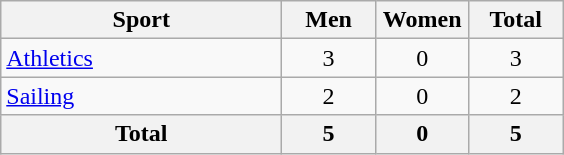<table class="wikitable sortable" style="text-align:center;">
<tr>
<th width=180>Sport</th>
<th width=55>Men</th>
<th width=55>Women</th>
<th width=55>Total</th>
</tr>
<tr>
<td align=left><a href='#'>Athletics</a></td>
<td>3</td>
<td>0</td>
<td>3</td>
</tr>
<tr>
<td align=left><a href='#'>Sailing</a></td>
<td>2</td>
<td>0</td>
<td>2</td>
</tr>
<tr>
<th>Total</th>
<th>5</th>
<th>0</th>
<th>5</th>
</tr>
</table>
